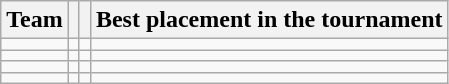<table class="wikitable sortable">
<tr>
<th>Team</th>
<th></th>
<th></th>
<th>Best placement in the tournament</th>
</tr>
<tr>
<td></td>
<td></td>
<td></td>
<td></td>
</tr>
<tr>
<td></td>
<td></td>
<td></td>
<td></td>
</tr>
<tr>
<td></td>
<td></td>
<td></td>
<td></td>
</tr>
<tr>
<td></td>
<td></td>
<td></td>
<td></td>
</tr>
</table>
